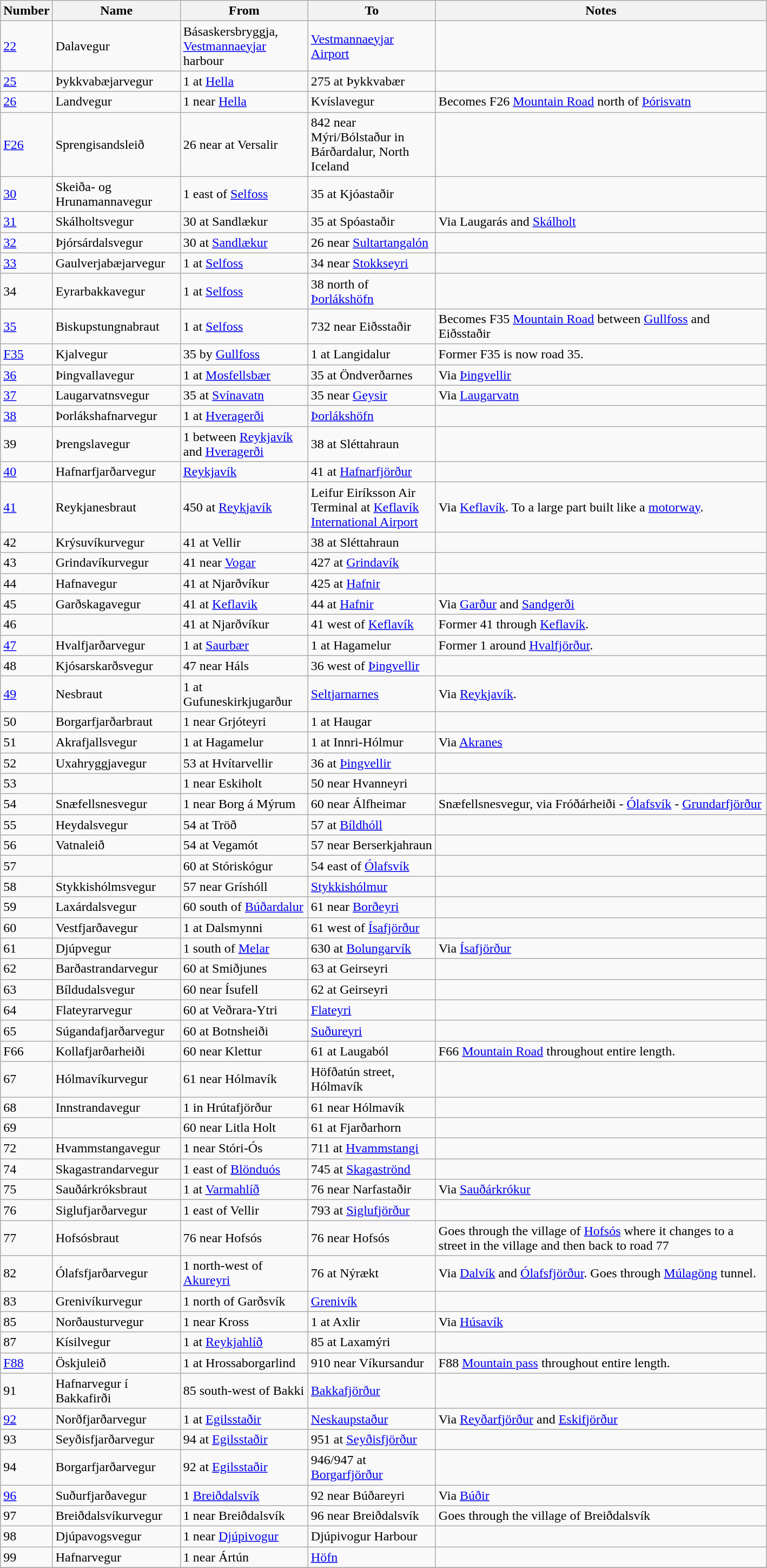<table class="wikitable">
<tr>
<th style="width:40px">Number</th>
<th style="width:150px">Name</th>
<th style="width:150px">From</th>
<th style="width:150px">To</th>
<th style="width:400px">Notes</th>
</tr>
<tr>
<td><a href='#'>22</a></td>
<td>Dalavegur</td>
<td>Básaskersbryggja, <a href='#'>Vestmannaeyjar</a> harbour</td>
<td><a href='#'>Vestmannaeyjar Airport</a></td>
<td></td>
</tr>
<tr>
<td><a href='#'>25</a></td>
<td>Þykkvabæjarvegur</td>
<td>1 at <a href='#'>Hella</a></td>
<td>275 at Þykkvabær</td>
<td></td>
</tr>
<tr>
<td><a href='#'>26</a></td>
<td>Landvegur</td>
<td>1 near <a href='#'>Hella</a></td>
<td>Kvíslavegur</td>
<td>Becomes F26 <a href='#'>Mountain Road</a> north of <a href='#'>Þórisvatn</a></td>
</tr>
<tr>
<td><a href='#'>F26</a></td>
<td>Sprengisandsleið</td>
<td>26 near at Versalir</td>
<td>842 near Mýri/Bólstaður in Bárðardalur, North Iceland</td>
<td></td>
</tr>
<tr>
<td><a href='#'>30</a></td>
<td>Skeiða- og Hrunamannavegur</td>
<td>1 east of <a href='#'>Selfoss</a></td>
<td>35 at Kjóastaðir</td>
<td></td>
</tr>
<tr>
<td><a href='#'>31</a></td>
<td>Skálholtsvegur</td>
<td>30 at Sandlækur</td>
<td>35 at Spóastaðir</td>
<td>Via Laugarás and <a href='#'>Skálholt</a></td>
</tr>
<tr>
<td><a href='#'>32</a></td>
<td>Þjórsárdalsvegur</td>
<td>30 at <a href='#'>Sandlækur</a></td>
<td>26 near <a href='#'>Sultartangalón</a></td>
<td></td>
</tr>
<tr>
<td><a href='#'>33</a></td>
<td>Gaulverjabæjarvegur</td>
<td>1 at <a href='#'>Selfoss</a></td>
<td>34 near <a href='#'>Stokkseyri</a></td>
<td></td>
</tr>
<tr>
<td>34</td>
<td>Eyrarbakkavegur</td>
<td>1 at <a href='#'>Selfoss</a></td>
<td>38 north of <a href='#'>Þorlákshöfn</a></td>
<td></td>
</tr>
<tr>
<td><a href='#'>35</a></td>
<td>Biskupstungnabraut</td>
<td>1 at <a href='#'>Selfoss</a></td>
<td>732 near Eiðsstaðir</td>
<td>Becomes F35 <a href='#'>Mountain Road</a> between <a href='#'>Gullfoss</a> and Eiðsstaðir</td>
</tr>
<tr>
<td><a href='#'>F35</a></td>
<td>Kjalvegur</td>
<td>35 by <a href='#'>Gullfoss</a></td>
<td>1 at Langidalur</td>
<td>Former F35 is now road 35.</td>
</tr>
<tr>
<td><a href='#'>36</a></td>
<td>Þingvallavegur</td>
<td>1 at <a href='#'>Mosfellsbær</a></td>
<td>35 at Öndverðarnes</td>
<td>Via <a href='#'>Þingvellir</a></td>
</tr>
<tr>
<td><a href='#'>37</a></td>
<td>Laugarvatnsvegur</td>
<td>35 at <a href='#'>Svínavatn</a></td>
<td>35 near <a href='#'>Geysir</a></td>
<td>Via <a href='#'>Laugarvatn</a></td>
</tr>
<tr>
<td><a href='#'>38</a></td>
<td>Þorlákshafnarvegur</td>
<td>1 at <a href='#'>Hveragerði</a></td>
<td><a href='#'>Þorlákshöfn</a></td>
<td></td>
</tr>
<tr>
<td>39</td>
<td>Þrengslavegur</td>
<td>1 between <a href='#'>Reykjavík</a> and <a href='#'>Hveragerði</a></td>
<td>38 at Sléttahraun</td>
<td></td>
</tr>
<tr>
<td><a href='#'>40</a></td>
<td>Hafnarfjarðarvegur</td>
<td><a href='#'>Reykjavík</a></td>
<td>41 at <a href='#'>Hafnarfjörður</a></td>
<td></td>
</tr>
<tr>
<td><a href='#'>41</a></td>
<td>Reykjanesbraut</td>
<td>450 at <a href='#'>Reykjavík</a></td>
<td>Leifur Eiríksson Air Terminal at <a href='#'>Keflavík International Airport</a></td>
<td>Via <a href='#'>Keflavík</a>. To a large part built like a <a href='#'>motorway</a>.</td>
</tr>
<tr>
<td>42</td>
<td>Krýsuvíkurvegur</td>
<td>41 at Vellir</td>
<td>38 at Sléttahraun</td>
<td></td>
</tr>
<tr>
<td>43</td>
<td>Grindavíkurvegur</td>
<td>41 near <a href='#'>Vogar</a></td>
<td>427 at <a href='#'>Grindavík</a></td>
<td></td>
</tr>
<tr>
<td>44</td>
<td>Hafnavegur</td>
<td>41 at Njarðvíkur</td>
<td>425 at <a href='#'>Hafnir</a></td>
<td></td>
</tr>
<tr>
<td>45</td>
<td>Garðskagavegur</td>
<td>41 at <a href='#'>Keflavik</a></td>
<td>44 at <a href='#'>Hafnir</a></td>
<td>Via <a href='#'>Garður</a> and <a href='#'>Sandgerði</a></td>
</tr>
<tr>
<td>46</td>
<td></td>
<td>41 at Njarðvíkur</td>
<td>41 west of <a href='#'>Keflavík</a></td>
<td>Former 41 through <a href='#'>Keflavík</a>.</td>
</tr>
<tr>
<td><a href='#'>47</a></td>
<td>Hvalfjarðarvegur</td>
<td>1 at <a href='#'>Saurbær</a></td>
<td>1 at Hagamelur</td>
<td>Former 1 around <a href='#'>Hvalfjörður</a>.</td>
</tr>
<tr>
<td>48</td>
<td>Kjósarskarðsvegur</td>
<td>47 near Háls</td>
<td>36 west of <a href='#'>Þingvellir</a></td>
<td></td>
</tr>
<tr>
<td><a href='#'>49</a></td>
<td>Nesbraut</td>
<td>1 at Gufuneskirkjugarður</td>
<td><a href='#'>Seltjarnarnes</a></td>
<td>Via <a href='#'>Reykjavík</a>.</td>
</tr>
<tr>
<td>50</td>
<td>Borgarfjarðarbraut</td>
<td>1 near Grjóteyri</td>
<td>1 at Haugar</td>
<td></td>
</tr>
<tr>
<td>51</td>
<td>Akrafjallsvegur</td>
<td>1 at Hagamelur</td>
<td>1 at Innri-Hólmur</td>
<td>Via <a href='#'>Akranes</a></td>
</tr>
<tr>
<td>52</td>
<td>Uxahryggjavegur</td>
<td>53 at Hvítarvellir</td>
<td>36 at <a href='#'>Þingvellir</a></td>
<td></td>
</tr>
<tr>
<td>53</td>
<td></td>
<td>1 near Eskiholt</td>
<td>50 near Hvanneyri</td>
<td></td>
</tr>
<tr>
<td>54</td>
<td>Snæfellsnesvegur</td>
<td>1 near Borg á Mýrum</td>
<td>60 near Álfheimar</td>
<td>Snæfellsnesvegur, via Fróðárheiði - <a href='#'>Ólafsvík</a> - <a href='#'>Grundarfjörður</a></td>
</tr>
<tr>
<td>55</td>
<td>Heydalsvegur</td>
<td>54 at Tröð</td>
<td>57 at <a href='#'>Bíldhóll</a></td>
<td></td>
</tr>
<tr>
<td>56</td>
<td>Vatnaleið</td>
<td>54 at Vegamót</td>
<td>57 near Berserkjahraun</td>
<td></td>
</tr>
<tr>
<td>57</td>
<td></td>
<td>60 at Stóriskógur</td>
<td>54 east of <a href='#'>Ólafsvík</a></td>
<td></td>
</tr>
<tr>
<td>58</td>
<td>Stykkishólmsvegur</td>
<td>57 near Gríshóll</td>
<td><a href='#'>Stykkishólmur</a></td>
<td></td>
</tr>
<tr>
<td>59</td>
<td>Laxárdalsvegur</td>
<td>60 south of <a href='#'>Búðardalur</a></td>
<td>61 near <a href='#'>Borðeyri</a></td>
<td></td>
</tr>
<tr>
<td>60</td>
<td>Vestfjarðavegur</td>
<td>1 at Dalsmynni</td>
<td>61 west of <a href='#'>Ísafjörður</a></td>
<td></td>
</tr>
<tr>
<td>61</td>
<td>Djúpvegur</td>
<td>1 south of <a href='#'>Melar</a></td>
<td>630 at <a href='#'>Bolungarvík</a></td>
<td>Via <a href='#'>Ísafjörður</a></td>
</tr>
<tr>
<td>62</td>
<td>Barðastrandarvegur</td>
<td>60 at Smiðjunes</td>
<td>63 at Geirseyri</td>
<td></td>
</tr>
<tr>
<td>63</td>
<td>Bíldudalsvegur</td>
<td>60 near Ísufell</td>
<td>62 at Geirseyri</td>
<td></td>
</tr>
<tr>
<td>64</td>
<td>Flateyrarvegur</td>
<td>60 at Veðrara-Ytri</td>
<td><a href='#'>Flateyri</a></td>
<td></td>
</tr>
<tr>
<td>65</td>
<td>Súgandafjarðarvegur</td>
<td>60 at Botnsheiði</td>
<td><a href='#'>Suðureyri</a></td>
<td></td>
</tr>
<tr>
<td>F66</td>
<td>Kollafjarðarheiði</td>
<td>60 near Klettur</td>
<td>61 at Laugaból</td>
<td>F66 <a href='#'>Mountain Road</a> throughout entire length.</td>
</tr>
<tr>
<td>67</td>
<td>Hólmavíkurvegur</td>
<td>61 near Hólmavík</td>
<td>Höfðatún street, Hólmavík</td>
<td></td>
</tr>
<tr>
<td>68</td>
<td>Innstrandavegur</td>
<td>1 in Hrútafjörður</td>
<td>61 near Hólmavík</td>
<td></td>
</tr>
<tr>
<td>69</td>
<td></td>
<td>60 near Litla Holt</td>
<td>61 at Fjarðarhorn</td>
<td></td>
</tr>
<tr>
<td>72</td>
<td>Hvammstangavegur</td>
<td>1 near Stóri-Ós</td>
<td>711 at <a href='#'>Hvammstangi</a></td>
<td></td>
</tr>
<tr>
<td>74</td>
<td>Skagastrandarvegur</td>
<td>1 east of <a href='#'>Blönduós</a></td>
<td>745 at <a href='#'>Skagaströnd</a></td>
<td></td>
</tr>
<tr>
<td>75</td>
<td>Sauðárkróksbraut</td>
<td>1 at <a href='#'>Varmahlíð</a></td>
<td>76 near Narfastaðir</td>
<td>Via <a href='#'>Sauðárkrókur</a></td>
</tr>
<tr>
<td>76</td>
<td>Siglufjarðarvegur</td>
<td>1 east of Vellir</td>
<td>793 at <a href='#'>Siglufjörður</a></td>
<td></td>
</tr>
<tr>
<td>77</td>
<td>Hofsósbraut</td>
<td>76 near Hofsós</td>
<td>76 near Hofsós</td>
<td>Goes through the village of <a href='#'>Hofsós</a> where it changes to a street in the village and then back to road 77</td>
</tr>
<tr>
<td>82</td>
<td>Ólafsfjarðarvegur</td>
<td>1 north-west of <a href='#'>Akureyri</a></td>
<td>76 at Nýrækt</td>
<td>Via <a href='#'>Dalvík</a> and <a href='#'>Ólafsfjörður</a>. Goes through <a href='#'>Múlagöng</a> tunnel.</td>
</tr>
<tr>
<td>83</td>
<td>Grenivíkurvegur</td>
<td>1 north of Garðsvík</td>
<td><a href='#'>Grenivík</a></td>
<td></td>
</tr>
<tr>
<td>85</td>
<td>Norðausturvegur</td>
<td>1 near Kross</td>
<td>1 at Axlir</td>
<td>Via <a href='#'>Húsavík</a></td>
</tr>
<tr>
<td>87</td>
<td>Kísilvegur</td>
<td>1 at <a href='#'>Reykjahlíð</a></td>
<td>85 at Laxamýri</td>
<td></td>
</tr>
<tr>
<td><a href='#'>F88</a></td>
<td>Öskjuleið</td>
<td>1 at Hrossaborgarlind</td>
<td>910 near Víkursandur</td>
<td>F88 <a href='#'>Mountain pass</a> throughout entire length.</td>
</tr>
<tr>
<td>91</td>
<td>Hafnarvegur í Bakkafirði</td>
<td>85 south-west of Bakki</td>
<td><a href='#'>Bakkafjörður</a></td>
<td></td>
</tr>
<tr>
<td><a href='#'>92</a></td>
<td>Norðfjarðarvegur</td>
<td>1 at <a href='#'>Egilsstaðir</a></td>
<td><a href='#'>Neskaupstaður</a></td>
<td>Via <a href='#'>Reyðarfjörður</a> and <a href='#'>Eskifjörður</a></td>
</tr>
<tr>
<td>93</td>
<td>Seyðisfjarðarvegur</td>
<td>94 at <a href='#'>Egilsstaðir</a></td>
<td>951 at <a href='#'>Seyðisfjörður</a></td>
<td></td>
</tr>
<tr>
<td>94</td>
<td>Borgarfjarðarvegur</td>
<td>92 at <a href='#'>Egilsstaðir</a></td>
<td>946/947 at <a href='#'>Borgarfjörður</a></td>
<td></td>
</tr>
<tr>
<td><a href='#'>96</a></td>
<td>Suðurfjarðavegur</td>
<td>1 <a href='#'>Breiðdalsvík</a></td>
<td>92 near Búðareyri</td>
<td>Via <a href='#'>Búðir</a></td>
</tr>
<tr>
<td>97</td>
<td>Breiðdalsvíkurvegur</td>
<td>1 near Breiðdalsvík</td>
<td>96 near Breiðdalsvík</td>
<td>Goes through the village of Breiðdalsvík</td>
</tr>
<tr>
<td>98</td>
<td>Djúpavogsvegur</td>
<td>1 near <a href='#'>Djúpivogur</a></td>
<td>Djúpivogur Harbour</td>
<td></td>
</tr>
<tr>
<td>99</td>
<td>Hafnarvegur</td>
<td>1 near Ártún</td>
<td><a href='#'>Höfn</a></td>
<td></td>
</tr>
<tr>
</tr>
</table>
